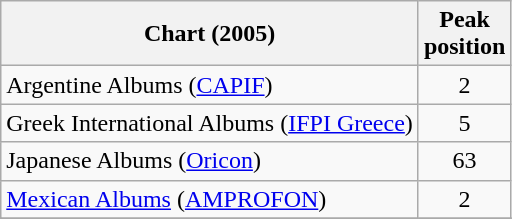<table class="wikitable sortable">
<tr>
<th>Chart (2005)</th>
<th>Peak<br>position</th>
</tr>
<tr>
<td>Argentine Albums (<a href='#'>CAPIF</a>)</td>
<td style="text-align:center;">2</td>
</tr>
<tr>
<td>Greek International Albums (<a href='#'>IFPI Greece</a>)</td>
<td style="text-align:center;">5</td>
</tr>
<tr>
<td>Japanese Albums (<a href='#'>Oricon</a>)</td>
<td style="text-align:center;">63</td>
</tr>
<tr>
<td><a href='#'>Mexican Albums</a> (<a href='#'>AMPROFON</a>)</td>
<td style="text-align:center;">2</td>
</tr>
<tr>
</tr>
<tr>
</tr>
<tr>
</tr>
<tr>
</tr>
<tr>
</tr>
</table>
